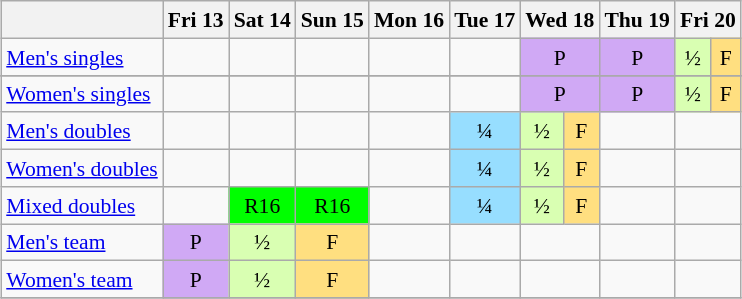<table class="wikitable" style="margin:0.5em auto; font-size:90%; line-height:1.25em;">
<tr style="text-align:center;">
<th></th>
<th>Fri 13</th>
<th>Sat 14</th>
<th>Sun 15</th>
<th>Mon 16</th>
<th>Tue 17</th>
<th colspan="2">Wed 18</th>
<th>Thu 19</th>
<th colspan="2">Fri 20</th>
</tr>
<tr style="text-align:center;">
<td style="text-align:left;"><a href='#'>Men's singles</a></td>
<td></td>
<td></td>
<td></td>
<td></td>
<td></td>
<td colspan="2" style="background-color:#D0A9F5;text-align:center;">P</td>
<td style="background-color:#D0A9F5;text-align:center;">P</td>
<td style="background-color:#D9FFB2;text-align:center;">½</td>
<td style="background-color:#FFDF80;text-align:center;">F</td>
</tr>
<tr style="text-align:center;">
</tr>
<tr style="text-align:center;">
<td style="text-align:left;"><a href='#'>Women's singles</a></td>
<td></td>
<td></td>
<td></td>
<td></td>
<td></td>
<td colspan="2" style="background-color:#D0A9F5;text-align:center;">P</td>
<td style="background-color:#D0A9F5;text-align:center;">P</td>
<td style="background-color:#D9FFB2;text-align:center;">½</td>
<td style="background-color:#FFDF80;text-align:center;">F</td>
</tr>
<tr style="text-align:center;"|- style="text-align:center;">
<td style="text-align:left;"><a href='#'>Men's doubles</a></td>
<td></td>
<td></td>
<td></td>
<td></td>
<td style="background-color:#97DEFF;text-align:center;">¼</td>
<td style="background-color:#D9FFB2;text-align:center;">½</td>
<td style="background-color:#FFDF80;text-align:center;">F</td>
<td></td>
<td colspan="2"></td>
</tr>
<tr style="text-align:center;">
<td style="text-align:left;"><a href='#'>Women's doubles</a></td>
<td></td>
<td></td>
<td></td>
<td></td>
<td style="background-color:#97DEFF;text-align:center;">¼</td>
<td style="background-color:#D9FFB2;text-align:center;">½</td>
<td style="background-color:#FFDF80;text-align:center;">F</td>
<td></td>
<td colspan="2"></td>
</tr>
<tr style="text-align:center;">
<td style="text-align:left;"><a href='#'>Mixed doubles</a></td>
<td></td>
<td style="background-color:#00FF00;text-align:center;">R16</td>
<td style="background-color:#00FF00;text-align:center;">R16</td>
<td></td>
<td style="background-color:#97DEFF;text-align:center;">¼</td>
<td style="background-color:#D9FFB2;text-align:center;">½</td>
<td style="background-color:#FFDF80;text-align:center;">F</td>
<td></td>
<td colspan="2"></td>
</tr>
<tr style="text-align:center;">
<td style="text-align:left;"><a href='#'>Men's team</a></td>
<td style="background-color:#D0A9F5;">P</td>
<td style="background-color:#D9FFB2;">½</td>
<td style="background-color:#FFDF80;">F</td>
<td></td>
<td></td>
<td colspan="2"></td>
<td></td>
<td colspan="2"></td>
</tr>
<tr style="text-align:center;">
<td style="text-align:left;"><a href='#'>Women's team</a></td>
<td style="background-color:#D0A9F5;">P</td>
<td style="background-color:#D9FFB2;">½</td>
<td style="background-color:#FFDF80;">F</td>
<td></td>
<td></td>
<td colspan="2"></td>
<td></td>
<td colspan="2"></td>
</tr>
<tr style="text-align:center;">
</tr>
</table>
